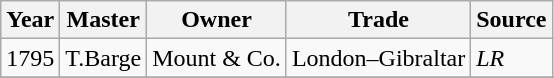<table class=" wikitable">
<tr>
<th>Year</th>
<th>Master</th>
<th>Owner</th>
<th>Trade</th>
<th>Source</th>
</tr>
<tr>
<td>1795</td>
<td>T.Barge</td>
<td>Mount & Co.</td>
<td>London–Gibraltar</td>
<td><em>LR</em></td>
</tr>
<tr>
</tr>
</table>
